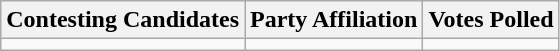<table class="wikitable sortable">
<tr>
<th>Contesting Candidates</th>
<th>Party Affiliation</th>
<th>Votes Polled</th>
</tr>
<tr>
<td></td>
<td></td>
<td></td>
</tr>
</table>
